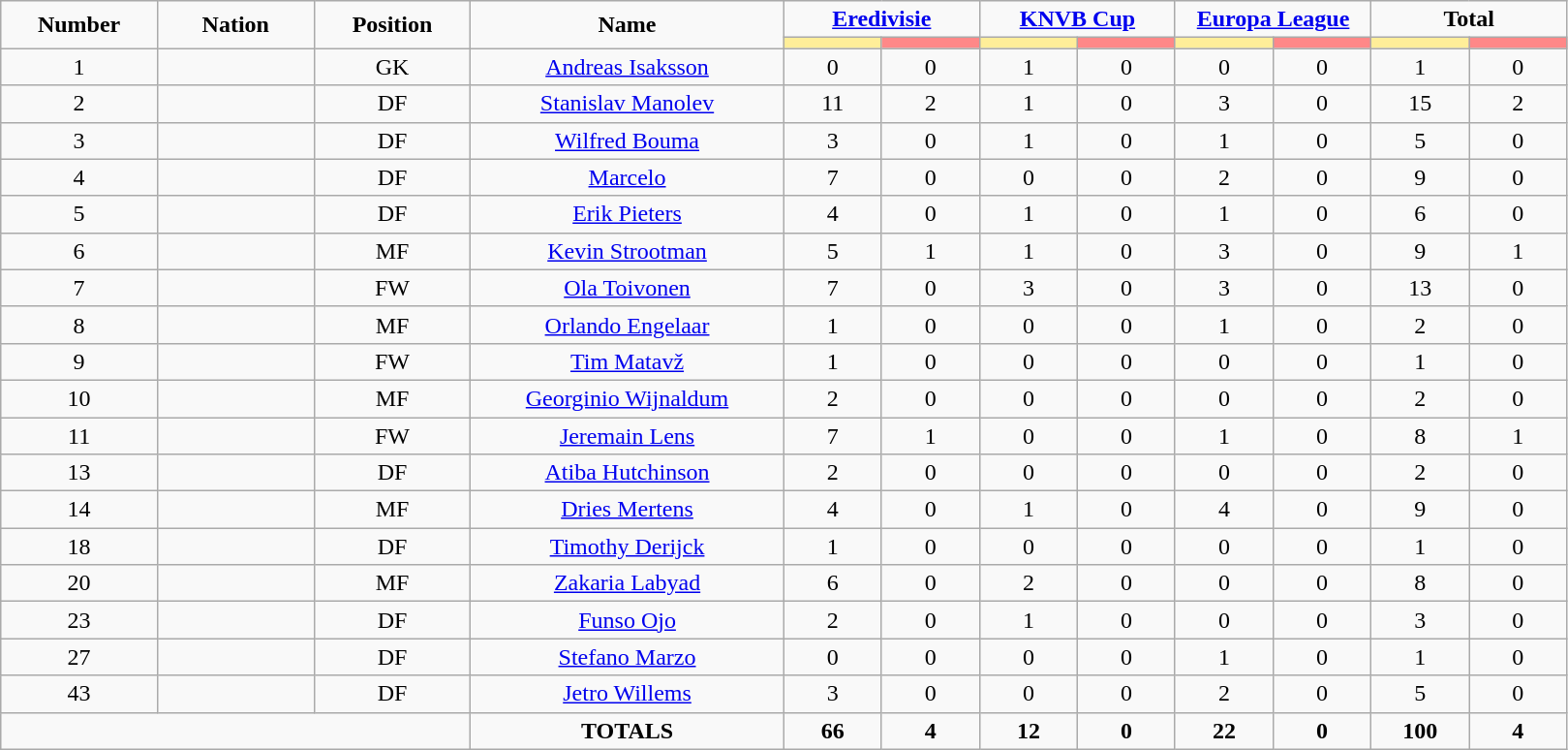<table class="wikitable" style="font-size: 100%; text-align: center;">
<tr>
<td rowspan="2" width="10%" align="center"><strong>Number</strong></td>
<td rowspan="2" width="10%" align="center"><strong>Nation</strong></td>
<td rowspan="2" width="10%" align="center"><strong>Position</strong></td>
<td rowspan="2" width="20%" align="center"><strong>Name</strong></td>
<td colspan="2" align="center"><strong><a href='#'>Eredivisie</a></strong></td>
<td colspan="2" align="center"><strong><a href='#'>KNVB Cup</a></strong></td>
<td colspan="2" align="center"><strong><a href='#'>Europa League</a></strong></td>
<td colspan="2" align="center"><strong>Total</strong></td>
</tr>
<tr>
<th width=60 style="background: #FFEE99"></th>
<th width=60 style="background: #FF8888"></th>
<th width=60 style="background: #FFEE99"></th>
<th width=60 style="background: #FF8888"></th>
<th width=60 style="background: #FFEE99"></th>
<th width=60 style="background: #FF8888"></th>
<th width=60 style="background: #FFEE99"></th>
<th width=60 style="background: #FF8888"></th>
</tr>
<tr>
<td>1</td>
<td></td>
<td>GK</td>
<td><a href='#'>Andreas Isaksson</a></td>
<td>0</td>
<td>0</td>
<td>1</td>
<td>0</td>
<td>0</td>
<td>0</td>
<td>1</td>
<td>0</td>
</tr>
<tr>
<td>2</td>
<td></td>
<td>DF</td>
<td><a href='#'>Stanislav Manolev</a></td>
<td>11</td>
<td>2</td>
<td>1</td>
<td>0</td>
<td>3</td>
<td>0</td>
<td>15</td>
<td>2</td>
</tr>
<tr>
<td>3</td>
<td></td>
<td>DF</td>
<td><a href='#'>Wilfred Bouma</a></td>
<td>3</td>
<td>0</td>
<td>1</td>
<td>0</td>
<td>1</td>
<td>0</td>
<td>5</td>
<td>0</td>
</tr>
<tr>
<td>4</td>
<td></td>
<td>DF</td>
<td><a href='#'>Marcelo</a></td>
<td>7</td>
<td>0</td>
<td>0</td>
<td>0</td>
<td>2</td>
<td>0</td>
<td>9</td>
<td>0</td>
</tr>
<tr>
<td>5</td>
<td></td>
<td>DF</td>
<td><a href='#'>Erik Pieters</a></td>
<td>4</td>
<td>0</td>
<td>1</td>
<td>0</td>
<td>1</td>
<td>0</td>
<td>6</td>
<td>0</td>
</tr>
<tr>
<td>6</td>
<td></td>
<td>MF</td>
<td><a href='#'>Kevin Strootman</a></td>
<td>5</td>
<td>1</td>
<td>1</td>
<td>0</td>
<td>3</td>
<td>0</td>
<td>9</td>
<td>1</td>
</tr>
<tr>
<td>7</td>
<td></td>
<td>FW</td>
<td><a href='#'>Ola Toivonen</a></td>
<td>7</td>
<td>0</td>
<td>3</td>
<td>0</td>
<td>3</td>
<td>0</td>
<td>13</td>
<td>0</td>
</tr>
<tr>
<td>8</td>
<td></td>
<td>MF</td>
<td><a href='#'>Orlando Engelaar</a></td>
<td>1</td>
<td>0</td>
<td>0</td>
<td>0</td>
<td>1</td>
<td>0</td>
<td>2</td>
<td>0</td>
</tr>
<tr>
<td>9</td>
<td></td>
<td>FW</td>
<td><a href='#'>Tim Matavž</a></td>
<td>1</td>
<td>0</td>
<td>0</td>
<td>0</td>
<td>0</td>
<td>0</td>
<td>1</td>
<td>0</td>
</tr>
<tr>
<td>10</td>
<td></td>
<td>MF</td>
<td><a href='#'>Georginio Wijnaldum</a></td>
<td>2</td>
<td>0</td>
<td>0</td>
<td>0</td>
<td>0</td>
<td>0</td>
<td>2</td>
<td>0</td>
</tr>
<tr>
<td>11</td>
<td></td>
<td>FW</td>
<td><a href='#'>Jeremain Lens</a></td>
<td>7</td>
<td>1</td>
<td>0</td>
<td>0</td>
<td>1</td>
<td>0</td>
<td>8</td>
<td>1</td>
</tr>
<tr>
<td>13</td>
<td></td>
<td>DF</td>
<td><a href='#'>Atiba Hutchinson</a></td>
<td>2</td>
<td>0</td>
<td>0</td>
<td>0</td>
<td>0</td>
<td>0</td>
<td>2</td>
<td>0</td>
</tr>
<tr>
<td>14</td>
<td></td>
<td>MF</td>
<td><a href='#'>Dries Mertens</a></td>
<td>4</td>
<td>0</td>
<td>1</td>
<td>0</td>
<td>4</td>
<td>0</td>
<td>9</td>
<td>0</td>
</tr>
<tr>
<td>18</td>
<td></td>
<td>DF</td>
<td><a href='#'>Timothy Derijck</a></td>
<td>1</td>
<td>0</td>
<td>0</td>
<td>0</td>
<td>0</td>
<td>0</td>
<td>1</td>
<td>0</td>
</tr>
<tr>
<td>20</td>
<td></td>
<td>MF</td>
<td><a href='#'>Zakaria Labyad</a></td>
<td>6</td>
<td>0</td>
<td>2</td>
<td>0</td>
<td>0</td>
<td>0</td>
<td>8</td>
<td>0</td>
</tr>
<tr>
<td>23</td>
<td></td>
<td>DF</td>
<td><a href='#'>Funso Ojo</a></td>
<td>2</td>
<td>0</td>
<td>1</td>
<td>0</td>
<td>0</td>
<td>0</td>
<td>3</td>
<td>0</td>
</tr>
<tr>
<td>27</td>
<td></td>
<td>DF</td>
<td><a href='#'>Stefano Marzo</a></td>
<td>0</td>
<td>0</td>
<td>0</td>
<td>0</td>
<td>1</td>
<td>0</td>
<td>1</td>
<td>0</td>
</tr>
<tr>
<td>43</td>
<td></td>
<td>DF</td>
<td><a href='#'>Jetro Willems</a></td>
<td>3</td>
<td>0</td>
<td>0</td>
<td>0</td>
<td>2</td>
<td>0</td>
<td>5</td>
<td>0</td>
</tr>
<tr>
<td colspan="3"></td>
<td><strong>TOTALS</strong></td>
<td><strong>66</strong></td>
<td><strong>4</strong></td>
<td><strong>12</strong></td>
<td><strong>0</strong></td>
<td><strong>22</strong></td>
<td><strong>0</strong></td>
<td><strong>100</strong></td>
<td><strong>4</strong></td>
</tr>
</table>
